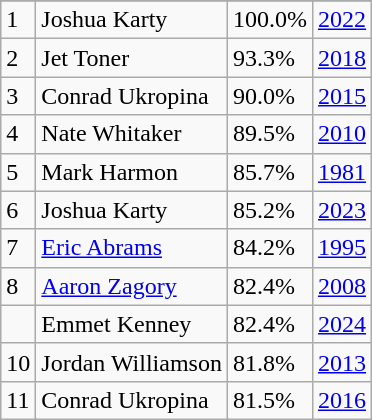<table class="wikitable">
<tr>
</tr>
<tr>
<td>1</td>
<td>Joshua Karty</td>
<td><abbr>100.0%</abbr></td>
<td><a href='#'>2022</a></td>
</tr>
<tr>
<td>2</td>
<td>Jet Toner</td>
<td><abbr>93.3%</abbr></td>
<td><a href='#'>2018</a></td>
</tr>
<tr>
<td>3</td>
<td>Conrad Ukropina</td>
<td><abbr>90.0%</abbr></td>
<td><a href='#'>2015</a></td>
</tr>
<tr>
<td>4</td>
<td>Nate Whitaker</td>
<td><abbr>89.5%</abbr></td>
<td><a href='#'>2010</a></td>
</tr>
<tr>
<td>5</td>
<td>Mark Harmon</td>
<td><abbr>85.7%</abbr></td>
<td><a href='#'>1981</a></td>
</tr>
<tr>
<td>6</td>
<td>Joshua Karty</td>
<td><abbr>85.2%</abbr></td>
<td><a href='#'>2023</a></td>
</tr>
<tr>
<td>7</td>
<td><a href='#'>Eric Abrams</a></td>
<td><abbr>84.2%</abbr></td>
<td><a href='#'>1995</a></td>
</tr>
<tr>
<td>8</td>
<td><a href='#'>Aaron Zagory</a></td>
<td><abbr>82.4%</abbr></td>
<td><a href='#'>2008</a></td>
</tr>
<tr>
<td></td>
<td>Emmet Kenney</td>
<td><abbr>82.4%</abbr></td>
<td><a href='#'>2024</a></td>
</tr>
<tr>
<td>10</td>
<td>Jordan Williamson</td>
<td><abbr>81.8%</abbr></td>
<td><a href='#'>2013</a></td>
</tr>
<tr>
<td>11</td>
<td>Conrad Ukropina</td>
<td><abbr>81.5%</abbr></td>
<td><a href='#'>2016</a></td>
</tr>
</table>
